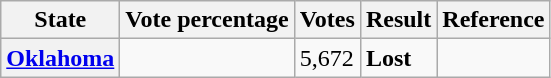<table class=wikitable>
<tr>
<th>State</th>
<th>Vote percentage</th>
<th>Votes</th>
<th>Result</th>
<th>Reference</th>
</tr>
<tr>
<th><a href='#'>Oklahoma</a></th>
<td></td>
<td>5,672</td>
<td><strong>Lost</strong></td>
<td></td>
</tr>
</table>
